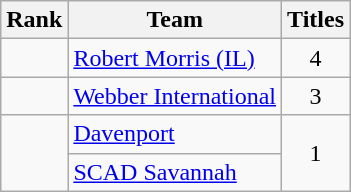<table class="wikitable sortable" style="text-align:center">
<tr>
<th>Rank</th>
<th>Team</th>
<th>Titles</th>
</tr>
<tr>
<td></td>
<td align=left><a href='#'>Robert Morris (IL)</a></td>
<td>4</td>
</tr>
<tr>
<td></td>
<td align=left><a href='#'>Webber International</a></td>
<td>3</td>
</tr>
<tr>
<td rowspan=2></td>
<td align=left><a href='#'>Davenport</a></td>
<td rowspan=2>1</td>
</tr>
<tr>
<td align=left><a href='#'>SCAD Savannah</a></td>
</tr>
</table>
